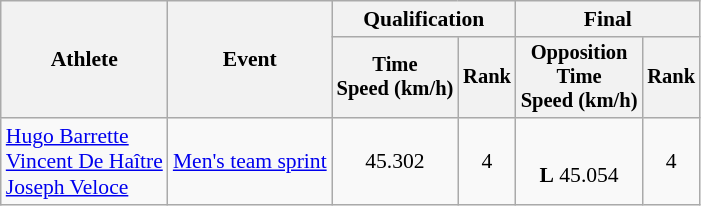<table class="wikitable" style="font-size:90%">
<tr>
<th rowspan=2>Athlete</th>
<th rowspan=2>Event</th>
<th colspan=2>Qualification</th>
<th colspan=2>Final</th>
</tr>
<tr style="font-size:95%">
<th>Time<br>Speed (km/h)</th>
<th>Rank</th>
<th>Opposition<br>Time<br>Speed (km/h)</th>
<th>Rank</th>
</tr>
<tr align=center>
<td align=left><a href='#'>Hugo Barrette</a><br><a href='#'>Vincent De Haître</a><br><a href='#'>Joseph Veloce</a></td>
<td align=left><a href='#'>Men's team sprint</a></td>
<td>45.302</td>
<td>4</td>
<td><br><strong>L</strong> 45.054</td>
<td>4</td>
</tr>
</table>
